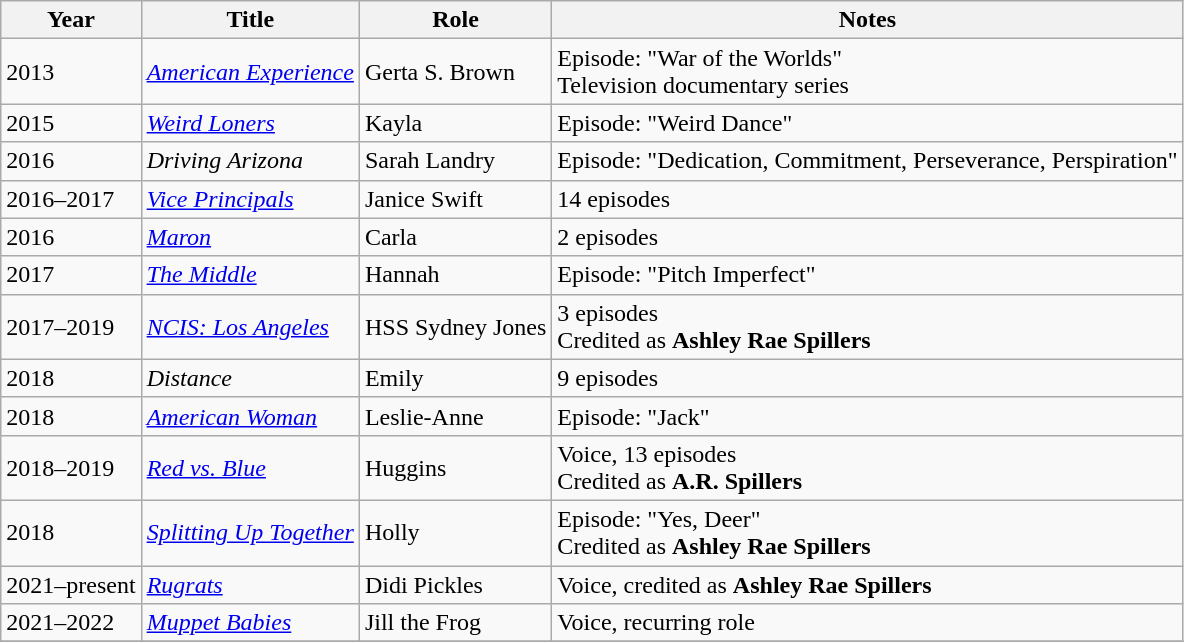<table class="wikitable sortable">
<tr>
<th>Year</th>
<th>Title</th>
<th>Role</th>
<th>Notes</th>
</tr>
<tr>
<td>2013</td>
<td><em><a href='#'>American Experience</a></em></td>
<td>Gerta S. Brown</td>
<td>Episode: "War of the Worlds"<br>Television documentary series</td>
</tr>
<tr>
<td>2015</td>
<td><em><a href='#'>Weird Loners</a></em></td>
<td>Kayla</td>
<td>Episode: "Weird Dance"</td>
</tr>
<tr>
<td>2016</td>
<td><em>Driving Arizona</em></td>
<td>Sarah Landry</td>
<td>Episode: "Dedication, Commitment, Perseverance, Perspiration"</td>
</tr>
<tr>
<td>2016–2017</td>
<td><em><a href='#'>Vice Principals</a></em></td>
<td>Janice Swift</td>
<td>14 episodes</td>
</tr>
<tr>
<td>2016</td>
<td><em><a href='#'>Maron</a></em></td>
<td>Carla</td>
<td>2 episodes</td>
</tr>
<tr>
<td>2017</td>
<td><em><a href='#'>The Middle</a></em></td>
<td>Hannah</td>
<td>Episode: "Pitch Imperfect"</td>
</tr>
<tr>
<td>2017–2019</td>
<td><em><a href='#'>NCIS: Los Angeles</a></em></td>
<td>HSS Sydney Jones</td>
<td>3 episodes<br>Credited as <strong>Ashley Rae Spillers</strong></td>
</tr>
<tr>
<td>2018</td>
<td><em>Distance</em></td>
<td>Emily</td>
<td>9 episodes</td>
</tr>
<tr>
<td>2018</td>
<td><em><a href='#'>American Woman</a></em></td>
<td>Leslie-Anne</td>
<td>Episode: "Jack"</td>
</tr>
<tr>
<td>2018–2019</td>
<td><em><a href='#'>Red vs. Blue</a></em></td>
<td>Huggins</td>
<td>Voice, 13 episodes<br>Credited as <strong>A.R. Spillers</strong></td>
</tr>
<tr>
<td>2018</td>
<td><em><a href='#'>Splitting Up Together</a></em></td>
<td>Holly</td>
<td>Episode: "Yes, Deer"<br>Credited as <strong>Ashley Rae Spillers</strong></td>
</tr>
<tr>
<td>2021–present</td>
<td><em><a href='#'>Rugrats</a></em></td>
<td>Didi Pickles</td>
<td>Voice, credited as <strong>Ashley Rae Spillers</strong></td>
</tr>
<tr>
<td>2021–2022</td>
<td><em><a href='#'>Muppet Babies</a></em></td>
<td>Jill the Frog</td>
<td>Voice, recurring role</td>
</tr>
<tr>
</tr>
</table>
